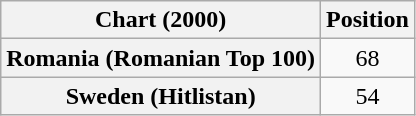<table class="wikitable plainrowheaders" style="text-align:center">
<tr>
<th>Chart (2000)</th>
<th>Position</th>
</tr>
<tr>
<th scope="row">Romania (Romanian Top 100)</th>
<td>68</td>
</tr>
<tr>
<th scope="row">Sweden (Hitlistan)</th>
<td>54</td>
</tr>
</table>
